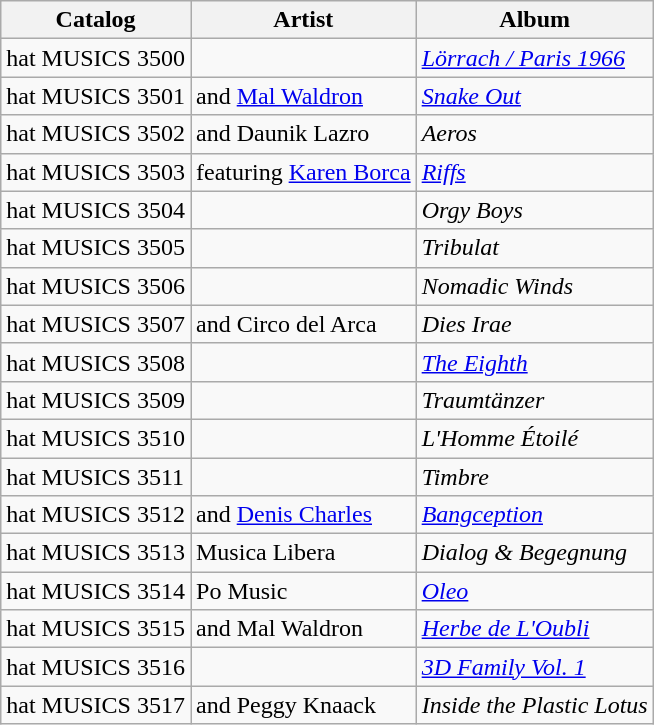<table class="wikitable sortable">
<tr ">
<th>Catalog</th>
<th>Artist</th>
<th>Album</th>
</tr>
<tr>
<td>hat MUSICS 3500</td>
<td></td>
<td><em><a href='#'>Lörrach / Paris 1966</a></em></td>
</tr>
<tr>
<td>hat MUSICS 3501</td>
<td> and <a href='#'>Mal Waldron</a></td>
<td><em><a href='#'>Snake Out</a></em></td>
</tr>
<tr>
<td>hat MUSICS 3502</td>
<td> and Daunik Lazro</td>
<td><em>Aeros</em></td>
</tr>
<tr>
<td>hat MUSICS 3503</td>
<td> featuring <a href='#'>Karen Borca</a></td>
<td><em><a href='#'>Riffs</a></em></td>
</tr>
<tr>
<td>hat MUSICS 3504</td>
<td></td>
<td><em>Orgy Boys</em></td>
</tr>
<tr>
<td>hat MUSICS 3505</td>
<td></td>
<td><em>Tribulat</em></td>
</tr>
<tr>
<td>hat MUSICS 3506</td>
<td></td>
<td><em>Nomadic Winds</em></td>
</tr>
<tr>
<td>hat MUSICS 3507</td>
<td> and Circo del Arca</td>
<td><em>Dies Irae</em></td>
</tr>
<tr>
<td>hat MUSICS 3508</td>
<td></td>
<td><em><a href='#'>The Eighth</a></em></td>
</tr>
<tr>
<td>hat MUSICS 3509</td>
<td></td>
<td><em>Traumtänzer</em></td>
</tr>
<tr>
<td>hat MUSICS 3510</td>
<td></td>
<td><em>L'Homme Étoilé</em></td>
</tr>
<tr>
<td>hat MUSICS 3511</td>
<td></td>
<td><em>Timbre</em></td>
</tr>
<tr>
<td>hat MUSICS 3512</td>
<td> and <a href='#'>Denis Charles</a></td>
<td><em><a href='#'>Bangception</a></em></td>
</tr>
<tr>
<td>hat MUSICS 3513</td>
<td>Musica Libera</td>
<td><em>Dialog & Begegnung</em></td>
</tr>
<tr>
<td>hat MUSICS 3514</td>
<td> Po Music</td>
<td><em><a href='#'>Oleo</a></em></td>
</tr>
<tr>
<td>hat MUSICS 3515</td>
<td> and Mal Waldron</td>
<td><em><a href='#'>Herbe de L'Oubli</a></em></td>
</tr>
<tr>
<td>hat MUSICS 3516</td>
<td></td>
<td><em><a href='#'>3D Family Vol. 1</a></em></td>
</tr>
<tr>
<td>hat MUSICS 3517</td>
<td> and Peggy Knaack</td>
<td><em>Inside the Plastic Lotus</em></td>
</tr>
</table>
